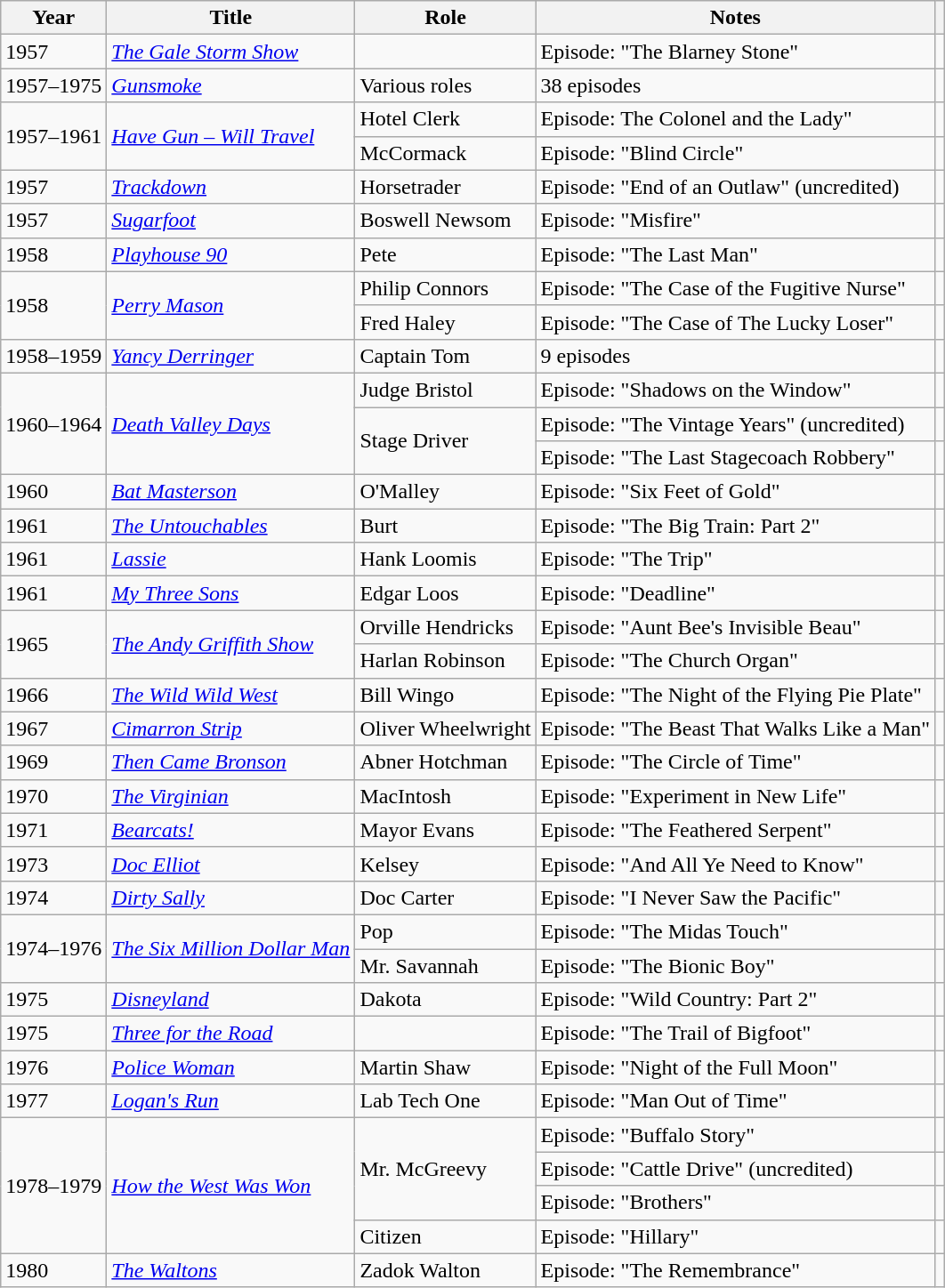<table class="wikitable">
<tr>
<th>Year</th>
<th>Title</th>
<th>Role</th>
<th>Notes</th>
<th></th>
</tr>
<tr>
<td>1957</td>
<td><em><a href='#'>The Gale Storm Show</a></em></td>
<td></td>
<td>Episode: "The Blarney Stone"</td>
<td align="center"></td>
</tr>
<tr>
<td>1957–1975</td>
<td><em><a href='#'>Gunsmoke</a></em></td>
<td>Various roles</td>
<td>38 episodes</td>
<td align="center"></td>
</tr>
<tr>
<td rowspan="2">1957–1961</td>
<td rowspan="2"><em><a href='#'>Have Gun – Will Travel</a></em></td>
<td>Hotel Clerk</td>
<td>Episode: The Colonel and the Lady"</td>
<td align="center"></td>
</tr>
<tr>
<td>McCormack</td>
<td>Episode: "Blind Circle"</td>
<td align="center"></td>
</tr>
<tr>
<td>1957</td>
<td><em><a href='#'>Trackdown</a></em></td>
<td>Horsetrader</td>
<td>Episode: "End of an Outlaw" (uncredited)</td>
<td align="center"></td>
</tr>
<tr>
<td>1957</td>
<td><em><a href='#'>Sugarfoot</a></em></td>
<td>Boswell Newsom</td>
<td>Episode: "Misfire"</td>
<td align="center"></td>
</tr>
<tr>
<td>1958</td>
<td><em><a href='#'>Playhouse 90</a></em></td>
<td>Pete</td>
<td>Episode: "The Last Man"</td>
<td align="center"></td>
</tr>
<tr>
<td rowspan="2">1958</td>
<td rowspan="2"><em><a href='#'>Perry Mason</a></em></td>
<td>Philip Connors</td>
<td>Episode: "The Case of the Fugitive Nurse"</td>
<td align="center"></td>
</tr>
<tr>
<td>Fred Haley</td>
<td>Episode: "The Case of The Lucky Loser"</td>
<td align="center"></td>
</tr>
<tr>
<td>1958–1959</td>
<td><em><a href='#'>Yancy Derringer</a></em></td>
<td>Captain Tom</td>
<td>9 episodes</td>
<td align="center"></td>
</tr>
<tr>
<td rowspan="3">1960–1964</td>
<td rowspan="3"><em><a href='#'>Death Valley Days</a></em></td>
<td>Judge Bristol</td>
<td>Episode: "Shadows on the Window"</td>
<td align="center"></td>
</tr>
<tr>
<td rowspan="2">Stage Driver</td>
<td>Episode: "The Vintage Years" (uncredited)</td>
<td align="center"></td>
</tr>
<tr>
<td>Episode: "The Last Stagecoach Robbery"</td>
<td align="center"></td>
</tr>
<tr>
<td>1960</td>
<td><em><a href='#'>Bat Masterson</a></em></td>
<td>O'Malley</td>
<td>Episode: "Six Feet of Gold"</td>
<td align="center"></td>
</tr>
<tr>
<td>1961</td>
<td><em><a href='#'>The Untouchables</a></em></td>
<td>Burt</td>
<td>Episode: "The Big Train: Part 2"</td>
<td align="center"></td>
</tr>
<tr>
<td>1961</td>
<td><em><a href='#'>Lassie</a></em></td>
<td>Hank Loomis</td>
<td>Episode: "The Trip"</td>
<td align="center"></td>
</tr>
<tr>
<td>1961</td>
<td><em><a href='#'>My Three Sons</a></em></td>
<td>Edgar Loos</td>
<td>Episode: "Deadline"</td>
<td align="center"></td>
</tr>
<tr>
<td rowspan="2">1965</td>
<td rowspan="2"><em><a href='#'>The Andy Griffith Show</a></em></td>
<td>Orville Hendricks</td>
<td>Episode: "Aunt Bee's Invisible Beau"</td>
<td align="center"></td>
</tr>
<tr>
<td>Harlan Robinson</td>
<td>Episode: "The Church Organ"</td>
<td align="center"></td>
</tr>
<tr>
<td>1966</td>
<td><em><a href='#'>The Wild Wild West</a></em></td>
<td>Bill Wingo</td>
<td>Episode: "The Night of the Flying Pie Plate"</td>
<td align="center"></td>
</tr>
<tr>
<td>1967</td>
<td><em><a href='#'>Cimarron Strip</a></em></td>
<td>Oliver Wheelwright</td>
<td>Episode: "The Beast That Walks Like a Man"</td>
<td align="center"></td>
</tr>
<tr>
<td>1969</td>
<td><em><a href='#'>Then Came Bronson</a></em></td>
<td>Abner Hotchman</td>
<td>Episode: "The Circle of Time"</td>
<td align="center"></td>
</tr>
<tr>
<td>1970</td>
<td><em><a href='#'>The Virginian</a></em></td>
<td>MacIntosh</td>
<td>Episode: "Experiment in New Life"</td>
<td align="center"></td>
</tr>
<tr>
<td>1971</td>
<td><em><a href='#'>Bearcats!</a></em></td>
<td>Mayor Evans</td>
<td>Episode: "The Feathered Serpent"</td>
<td align="center"></td>
</tr>
<tr>
<td>1973</td>
<td><em><a href='#'>Doc Elliot</a></em></td>
<td>Kelsey</td>
<td>Episode: "And All Ye Need to Know"</td>
<td align="center"></td>
</tr>
<tr>
<td>1974</td>
<td><em><a href='#'>Dirty Sally</a></em></td>
<td>Doc Carter</td>
<td>Episode: "I Never Saw the Pacific"</td>
<td align="center"></td>
</tr>
<tr>
<td rowspan="2">1974–1976</td>
<td rowspan="2"><em><a href='#'>The Six Million Dollar Man</a></em></td>
<td>Pop</td>
<td>Episode: "The Midas Touch"</td>
<td align="center"></td>
</tr>
<tr>
<td>Mr. Savannah</td>
<td>Episode: "The Bionic Boy"</td>
<td align="center"></td>
</tr>
<tr>
<td>1975</td>
<td><em><a href='#'>Disneyland</a></em></td>
<td>Dakota</td>
<td>Episode: "Wild Country: Part 2"</td>
<td align="center"></td>
</tr>
<tr>
<td>1975</td>
<td><em><a href='#'>Three for the Road</a></em></td>
<td></td>
<td>Episode: "The Trail of Bigfoot"</td>
<td align="center"></td>
</tr>
<tr>
<td>1976</td>
<td><em><a href='#'>Police Woman</a></em></td>
<td>Martin Shaw</td>
<td>Episode: "Night of the Full Moon"</td>
<td align="center"></td>
</tr>
<tr>
<td>1977</td>
<td><em><a href='#'>Logan's Run</a></em></td>
<td>Lab Tech One</td>
<td>Episode: "Man Out of Time"</td>
<td align="center"></td>
</tr>
<tr>
<td rowspan="4">1978–1979</td>
<td rowspan="4"><em><a href='#'>How the West Was Won</a></em></td>
<td rowspan="3">Mr. McGreevy</td>
<td>Episode: "Buffalo Story"</td>
<td align="center"></td>
</tr>
<tr>
<td>Episode: "Cattle Drive" (uncredited)</td>
<td align="center"></td>
</tr>
<tr>
<td>Episode: "Brothers"</td>
<td align="center"></td>
</tr>
<tr>
<td>Citizen</td>
<td>Episode: "Hillary"</td>
<td align="center"></td>
</tr>
<tr>
<td>1980</td>
<td><em><a href='#'>The Waltons</a></em></td>
<td>Zadok Walton</td>
<td>Episode: "The Remembrance"</td>
<td align="center"></td>
</tr>
</table>
